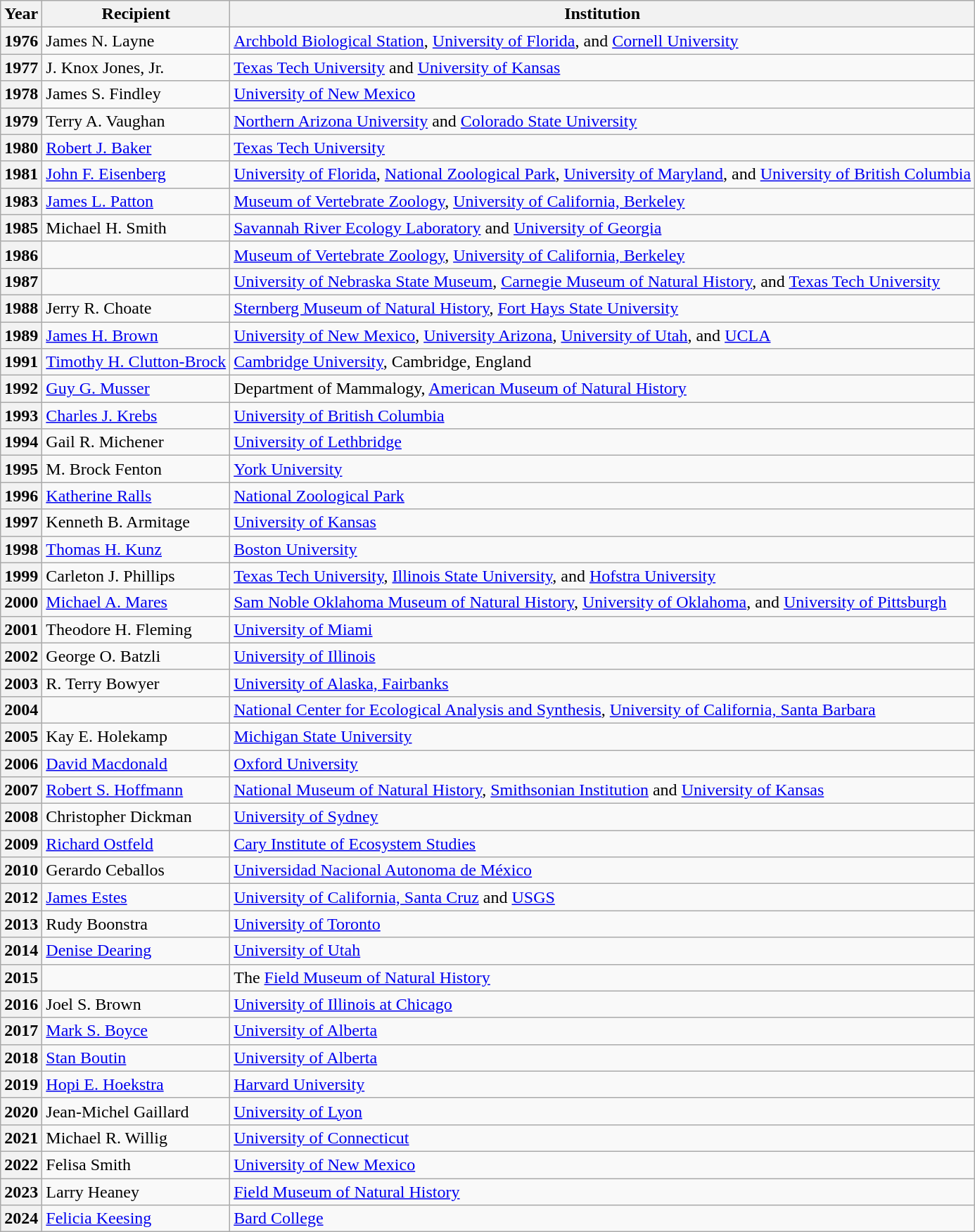<table class="wikitable">
<tr ---->
<th>Year</th>
<th>Recipient</th>
<th>Institution</th>
</tr>
<tr --->
<th>1976</th>
<td>James N. Layne</td>
<td><a href='#'>Archbold Biological Station</a>, <a href='#'>University of Florida</a>, and <a href='#'>Cornell University</a></td>
</tr>
<tr ---->
<th>1977</th>
<td>J. Knox Jones, Jr.</td>
<td><a href='#'>Texas Tech University</a> and <a href='#'>University of Kansas</a></td>
</tr>
<tr ---->
<th>1978</th>
<td>James S. Findley</td>
<td><a href='#'>University of New Mexico</a></td>
</tr>
<tr ---->
<th>1979</th>
<td>Terry A. Vaughan</td>
<td><a href='#'>Northern Arizona University</a> and <a href='#'>Colorado State University</a></td>
</tr>
<tr ---->
<th>1980</th>
<td><a href='#'>Robert J. Baker</a></td>
<td><a href='#'>Texas Tech University</a></td>
</tr>
<tr ---->
<th>1981</th>
<td><a href='#'>John F. Eisenberg</a></td>
<td><a href='#'>University of Florida</a>, <a href='#'>National Zoological Park</a>, <a href='#'>University of Maryland</a>, and <a href='#'>University of British Columbia</a></td>
</tr>
<tr ---->
<th>1983</th>
<td><a href='#'>James L. Patton</a></td>
<td><a href='#'>Museum of Vertebrate Zoology</a>, <a href='#'>University of California, Berkeley</a></td>
</tr>
<tr ---->
<th>1985</th>
<td>Michael H. Smith</td>
<td><a href='#'>Savannah River Ecology Laboratory</a> and <a href='#'>University of Georgia</a></td>
</tr>
<tr ---->
<th>1986</th>
<td></td>
<td><a href='#'>Museum of Vertebrate Zoology</a>, <a href='#'>University of California, Berkeley</a></td>
</tr>
<tr ---->
<th>1987</th>
<td></td>
<td><a href='#'>University of Nebraska State Museum</a>, <a href='#'>Carnegie Museum of Natural History</a>, and <a href='#'>Texas Tech University</a></td>
</tr>
<tr ---->
<th>1988</th>
<td>Jerry R. Choate</td>
<td><a href='#'>Sternberg Museum of Natural History</a>, <a href='#'>Fort Hays State University</a></td>
</tr>
<tr ---->
<th>1989</th>
<td><a href='#'>James H. Brown</a></td>
<td><a href='#'>University of New Mexico</a>, <a href='#'>University Arizona</a>, <a href='#'>University of Utah</a>, and <a href='#'>UCLA</a></td>
</tr>
<tr ---->
<th>1991</th>
<td><a href='#'>Timothy H. Clutton-Brock</a></td>
<td><a href='#'>Cambridge University</a>, Cambridge, England</td>
</tr>
<tr ---->
<th>1992</th>
<td><a href='#'>Guy G. Musser</a></td>
<td>Department of Mammalogy, <a href='#'>American Museum of Natural History</a></td>
</tr>
<tr ---->
<th>1993</th>
<td><a href='#'>Charles J. Krebs</a></td>
<td><a href='#'>University of British Columbia</a></td>
</tr>
<tr ---->
<th>1994</th>
<td>Gail R. Michener</td>
<td><a href='#'>University of Lethbridge</a></td>
</tr>
<tr ---->
<th>1995</th>
<td>M. Brock Fenton</td>
<td><a href='#'>York University</a></td>
</tr>
<tr ---->
<th>1996</th>
<td><a href='#'>Katherine Ralls</a></td>
<td><a href='#'>National Zoological Park</a></td>
</tr>
<tr ---->
<th>1997</th>
<td>Kenneth B. Armitage</td>
<td><a href='#'>University of Kansas</a></td>
</tr>
<tr ---->
<th>1998</th>
<td><a href='#'>Thomas H. Kunz</a></td>
<td><a href='#'>Boston University</a></td>
</tr>
<tr ---->
<th>1999</th>
<td>Carleton J. Phillips</td>
<td><a href='#'>Texas Tech University</a>, <a href='#'>Illinois State University</a>, and <a href='#'>Hofstra University</a></td>
</tr>
<tr ---->
<th>2000</th>
<td><a href='#'>Michael A. Mares</a></td>
<td><a href='#'>Sam Noble Oklahoma Museum of Natural History</a>, <a href='#'>University of Oklahoma</a>, and <a href='#'>University of Pittsburgh</a></td>
</tr>
<tr ---->
<th>2001</th>
<td>Theodore H. Fleming</td>
<td><a href='#'>University of Miami</a></td>
</tr>
<tr ---->
<th>2002</th>
<td>George O. Batzli</td>
<td><a href='#'>University of Illinois</a></td>
</tr>
<tr ---->
<th>2003</th>
<td>R. Terry Bowyer</td>
<td><a href='#'>University of Alaska, Fairbanks</a></td>
</tr>
<tr ---->
<th>2004</th>
<td></td>
<td><a href='#'>National Center for Ecological Analysis and Synthesis</a>, <a href='#'>University of California, Santa Barbara</a></td>
</tr>
<tr ---->
<th>2005</th>
<td>Kay E. Holekamp</td>
<td><a href='#'>Michigan State University</a></td>
</tr>
<tr ---->
<th>2006</th>
<td><a href='#'>David Macdonald</a></td>
<td><a href='#'>Oxford University</a></td>
</tr>
<tr ---->
<th>2007</th>
<td><a href='#'>Robert S. Hoffmann</a></td>
<td><a href='#'>National Museum of Natural History</a>, <a href='#'>Smithsonian Institution</a> and <a href='#'>University of Kansas</a></td>
</tr>
<tr ---->
<th>2008</th>
<td>Christopher Dickman</td>
<td><a href='#'>University of Sydney</a></td>
</tr>
<tr ---->
<th>2009</th>
<td><a href='#'>Richard Ostfeld</a></td>
<td><a href='#'>Cary Institute of Ecosystem Studies</a></td>
</tr>
<tr ---->
<th>2010</th>
<td>Gerardo Ceballos</td>
<td><a href='#'>Universidad Nacional Autonoma de México</a></td>
</tr>
<tr ---->
<th>2012</th>
<td><a href='#'>James Estes</a></td>
<td><a href='#'>University of California, Santa Cruz</a> and <a href='#'>USGS</a></td>
</tr>
<tr ---->
<th>2013</th>
<td>Rudy Boonstra</td>
<td><a href='#'>University of Toronto</a></td>
</tr>
<tr ---->
<th>2014</th>
<td><a href='#'>Denise Dearing</a></td>
<td><a href='#'>University of Utah</a></td>
</tr>
<tr ---->
<th>2015</th>
<td></td>
<td>The <a href='#'>Field Museum of Natural History</a></td>
</tr>
<tr ---->
<th>2016</th>
<td>Joel S. Brown</td>
<td><a href='#'>University of Illinois at Chicago</a></td>
</tr>
<tr ---->
<th>2017</th>
<td><a href='#'>Mark S. Boyce</a></td>
<td><a href='#'>University of Alberta</a></td>
</tr>
<tr ---->
<th>2018</th>
<td><a href='#'>Stan Boutin</a></td>
<td><a href='#'>University of Alberta</a></td>
</tr>
<tr ---->
<th>2019</th>
<td><a href='#'>Hopi E. Hoekstra</a></td>
<td><a href='#'>Harvard University</a></td>
</tr>
<tr ---->
<th>2020</th>
<td>Jean-Michel Gaillard</td>
<td><a href='#'>University of Lyon</a></td>
</tr>
<tr ---->
<th>2021</th>
<td>Michael R. Willig</td>
<td><a href='#'>University of Connecticut</a></td>
</tr>
<tr>
<th>2022</th>
<td>Felisa Smith</td>
<td><a href='#'>University of New Mexico</a></td>
</tr>
<tr>
<th>2023</th>
<td>Larry Heaney</td>
<td><a href='#'>Field Museum of Natural History</a></td>
</tr>
<tr>
<th>2024</th>
<td><a href='#'>Felicia Keesing</a></td>
<td><a href='#'>Bard College</a></td>
</tr>
</table>
